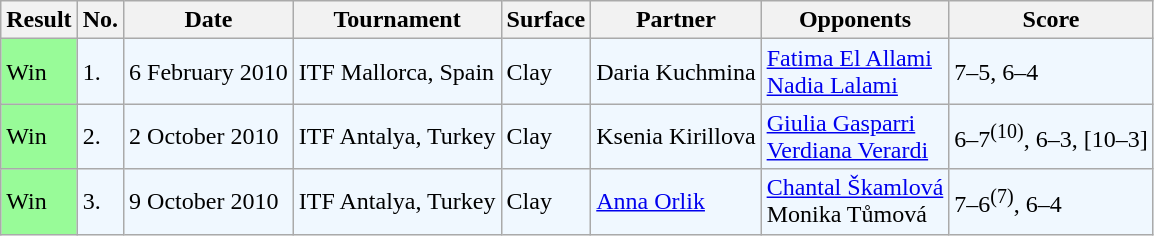<table class="sortable wikitable">
<tr>
<th>Result</th>
<th>No.</th>
<th>Date</th>
<th>Tournament</th>
<th>Surface</th>
<th>Partner</th>
<th>Opponents</th>
<th class="unsortable">Score</th>
</tr>
<tr style="background:#f0f8ff;">
<td bgcolor=98FB98>Win</td>
<td>1.</td>
<td>6 February 2010</td>
<td>ITF Mallorca, Spain</td>
<td>Clay</td>
<td> Daria Kuchmina</td>
<td> <a href='#'>Fatima El Allami</a> <br>  <a href='#'>Nadia Lalami</a></td>
<td>7–5, 6–4</td>
</tr>
<tr style="background:#f0f8ff;">
<td bgcolor=98FB98>Win</td>
<td>2.</td>
<td>2 October 2010</td>
<td>ITF Antalya, Turkey</td>
<td>Clay</td>
<td> Ksenia Kirillova</td>
<td> <a href='#'>Giulia Gasparri</a> <br>  <a href='#'>Verdiana Verardi</a></td>
<td>6–7<sup>(10)</sup>, 6–3, [10–3]</td>
</tr>
<tr style="background:#f0f8ff;">
<td bgcolor=98FB98>Win</td>
<td>3.</td>
<td>9 October 2010</td>
<td>ITF Antalya, Turkey</td>
<td>Clay</td>
<td> <a href='#'>Anna Orlik</a></td>
<td> <a href='#'>Chantal Škamlová</a> <br>  Monika Tůmová</td>
<td>7–6<sup>(7)</sup>, 6–4</td>
</tr>
</table>
